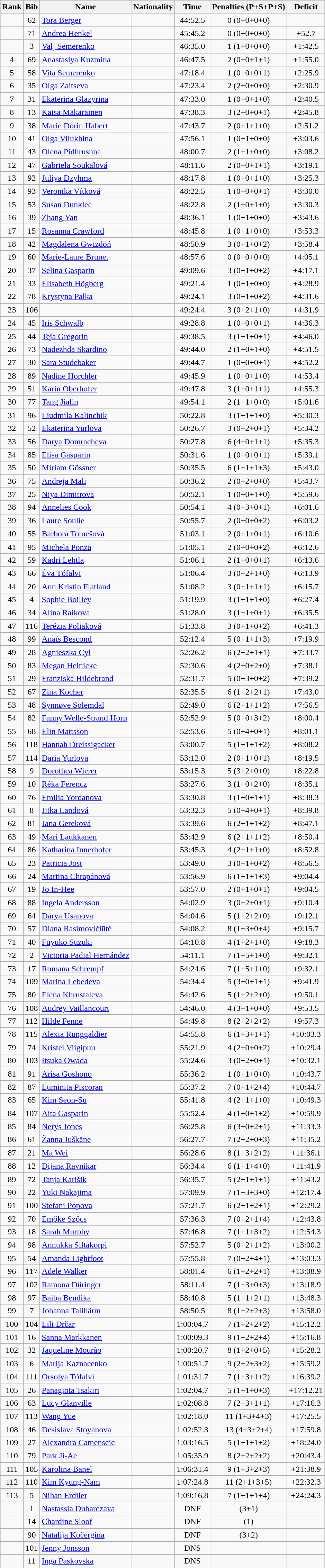<table class="wikitable sortable" style="text-align:center">
<tr>
<th>Rank</th>
<th>Bib</th>
<th>Name</th>
<th>Nationality</th>
<th>Time</th>
<th>Penalties (P+S+P+S)</th>
<th>Deficit</th>
</tr>
<tr>
<td></td>
<td>62</td>
<td align=left><a href='#'>Tora Berger</a></td>
<td align=left></td>
<td>44:52.5</td>
<td>0 (0+0+0+0)</td>
<td></td>
</tr>
<tr>
<td></td>
<td>71</td>
<td align=left><a href='#'>Andrea Henkel</a></td>
<td align=left></td>
<td>45:45.2</td>
<td>0 (0+0+0+0)</td>
<td>+52.7</td>
</tr>
<tr>
<td></td>
<td>3</td>
<td align=left><a href='#'>Valj Semerenko</a></td>
<td align=left></td>
<td>46:35.0</td>
<td>1 (1+0+0+0)</td>
<td>+1:42.5</td>
</tr>
<tr>
<td>4</td>
<td>69</td>
<td align=left><a href='#'>Anastasiya Kuzmina</a></td>
<td align=left></td>
<td>46:47.5</td>
<td>2 (0+0+1+1)</td>
<td>+1:55.0</td>
</tr>
<tr>
<td>5</td>
<td>58</td>
<td align=left><a href='#'>Vita Semerenko</a></td>
<td align=left></td>
<td>47:18.4</td>
<td>1 (0+0+0+1)</td>
<td>+2:25.9</td>
</tr>
<tr>
<td>6</td>
<td>35</td>
<td align=left><a href='#'>Olga Zaitseva</a></td>
<td align=left></td>
<td>47:23.4</td>
<td>2 (2+0+0+0)</td>
<td>+2:30.9</td>
</tr>
<tr>
<td>7</td>
<td>31</td>
<td align=left><a href='#'>Ekaterina Glazyrina</a></td>
<td align=left></td>
<td>47:33.0</td>
<td>1 (0+0+1+0)</td>
<td>+2:40.5</td>
</tr>
<tr>
<td>8</td>
<td>13</td>
<td align=left><a href='#'>Kaisa Mäkäräinen</a></td>
<td align=left></td>
<td>47:38.3</td>
<td>3 (2+0+0+1)</td>
<td>+2:45.8</td>
</tr>
<tr>
<td>9</td>
<td>38</td>
<td align=left><a href='#'>Marie Dorin Habert</a></td>
<td align=left></td>
<td>47:43.7</td>
<td>2 (0+1+1+0)</td>
<td>+2:51.2</td>
</tr>
<tr>
<td>10</td>
<td>41</td>
<td align=left><a href='#'>Olga Vilukhina</a></td>
<td align=left></td>
<td>47:56.1</td>
<td>1 (0+1+0+0)</td>
<td>+3:03.6</td>
</tr>
<tr>
<td>11</td>
<td>43</td>
<td align=left><a href='#'>Olena Pidhrushna</a></td>
<td align=left></td>
<td>48:00.7</td>
<td>2 (1+1+0+0)</td>
<td>+3:08.2</td>
</tr>
<tr>
<td>12</td>
<td>47</td>
<td align=left><a href='#'>Gabriela Soukalová</a></td>
<td align=left></td>
<td>48:11.6</td>
<td>2 (0+0+1+1)</td>
<td>+3:19.1</td>
</tr>
<tr>
<td>13</td>
<td>92</td>
<td align=left><a href='#'>Juliya Dzyhma</a></td>
<td align=left></td>
<td>48:17.8</td>
<td>1 (0+0+1+0)</td>
<td>+3:25.3</td>
</tr>
<tr>
<td>14</td>
<td>93</td>
<td align=left><a href='#'>Veronika Vítková</a></td>
<td align=left></td>
<td>48:22.5</td>
<td>1 (0+0+0+1)</td>
<td>+3:30.0</td>
</tr>
<tr>
<td>15</td>
<td>53</td>
<td align=left><a href='#'>Susan Dunklee</a></td>
<td align=left></td>
<td>48:22.8</td>
<td>2 (1+0+1+0)</td>
<td>+3:30.3</td>
</tr>
<tr>
<td>16</td>
<td>39</td>
<td align=left><a href='#'>Zhang Yan</a></td>
<td align=left></td>
<td>48:36.1</td>
<td>1 (0+1+0+0)</td>
<td>+3:43.6</td>
</tr>
<tr>
<td>17</td>
<td>15</td>
<td align=left><a href='#'>Rosanna Crawford</a></td>
<td align=left></td>
<td>48:45.8</td>
<td>1 (0+1+0+0)</td>
<td>+3:53.3</td>
</tr>
<tr>
<td>18</td>
<td>42</td>
<td align=left><a href='#'>Magdalena Gwizdoń</a></td>
<td align=left></td>
<td>48:50.9</td>
<td>3 (0+1+0+2)</td>
<td>+3:58.4</td>
</tr>
<tr>
<td>19</td>
<td>60</td>
<td align=left><a href='#'>Marie-Laure Brunet</a></td>
<td align=left></td>
<td>48:57.6</td>
<td>0 (0+0+0+0)</td>
<td>+4:05.1</td>
</tr>
<tr>
<td>20</td>
<td>37</td>
<td align=left><a href='#'>Selina Gasparin</a></td>
<td align=left></td>
<td>49:09.6</td>
<td>3 (0+1+0+2)</td>
<td>+4:17.1</td>
</tr>
<tr>
<td>21</td>
<td>33</td>
<td align=left><a href='#'>Elisabeth Högberg</a></td>
<td align=left></td>
<td>49:21.4</td>
<td>1 (0+1+0+0)</td>
<td>+4:28.9</td>
</tr>
<tr>
<td>22</td>
<td>78</td>
<td align=left><a href='#'>Krystyna Pałka</a></td>
<td align=left></td>
<td>49:24.1</td>
<td>3 (0+1+0+2)</td>
<td>+4:31.6</td>
</tr>
<tr>
<td>23</td>
<td>106</td>
<td align=left></td>
<td align=left></td>
<td>49:24.4</td>
<td>3 (0+2+1+0)</td>
<td>+4:31.9</td>
</tr>
<tr>
<td>24</td>
<td>45</td>
<td align=left><a href='#'>Iris Schwalb</a></td>
<td align=left></td>
<td>49:28.8</td>
<td>1 (0+0+0+1)</td>
<td>+4:36.3</td>
</tr>
<tr>
<td>25</td>
<td>44</td>
<td align=left><a href='#'>Teja Gregorin</a></td>
<td align=left></td>
<td>49:38.5</td>
<td>3 (1+1+0+1)</td>
<td>+4:46.0</td>
</tr>
<tr>
<td>26</td>
<td>73</td>
<td align=left><a href='#'>Nadezhda Skardino</a></td>
<td align=left></td>
<td>49:44.0</td>
<td>2 (1+0+1+0)</td>
<td>+4:51.5</td>
</tr>
<tr>
<td>27</td>
<td>30</td>
<td align=left><a href='#'>Sara Studebaker</a></td>
<td align=left></td>
<td>49:44.7</td>
<td>1 (0+0+0+1)</td>
<td>+4:52.2</td>
</tr>
<tr>
<td>28</td>
<td>89</td>
<td align=left><a href='#'>Nadine Horchler</a></td>
<td align=left></td>
<td>49:45.9</td>
<td>1 (0+0+1+0)</td>
<td>+4:53.4</td>
</tr>
<tr>
<td>29</td>
<td>51</td>
<td align=left><a href='#'>Karin Oberhofer</a></td>
<td align=left></td>
<td>49:47.8</td>
<td>3 (1+0+1+1)</td>
<td>+4:55.3</td>
</tr>
<tr>
<td>30</td>
<td>77</td>
<td align=left><a href='#'>Tang Jialin</a></td>
<td align=left></td>
<td>49:54.1</td>
<td>2 (1+1+0+0)</td>
<td>+5:01.6</td>
</tr>
<tr>
<td>31</td>
<td>96</td>
<td align=left><a href='#'>Liudmila Kalinchik</a></td>
<td align=left></td>
<td>50:22.8</td>
<td>3 (1+1+1+0)</td>
<td>+5:30.3</td>
</tr>
<tr>
<td>32</td>
<td>52</td>
<td align=left><a href='#'>Ekaterina Yurlova</a></td>
<td align=left></td>
<td>50:26.7</td>
<td>3 (0+2+0+1)</td>
<td>+5:34.2</td>
</tr>
<tr>
<td>33</td>
<td>56</td>
<td align=left><a href='#'>Darya Domracheva</a></td>
<td align=left></td>
<td>50:27.8</td>
<td>6 (4+0+1+1)</td>
<td>+5:35.3</td>
</tr>
<tr>
<td>34</td>
<td>85</td>
<td align=left><a href='#'>Elisa Gasparin</a></td>
<td align=left></td>
<td>50:31.6</td>
<td>1 (0+0+0+1)</td>
<td>+5:39.1</td>
</tr>
<tr>
<td>35</td>
<td>50</td>
<td align=left><a href='#'>Miriam Gössner</a></td>
<td align=left></td>
<td>50:35.5</td>
<td>6 (1+1+1+3)</td>
<td>+5:43.0</td>
</tr>
<tr>
<td>36</td>
<td>75</td>
<td align=left><a href='#'>Andreja Mali</a></td>
<td align=left></td>
<td>50:36.2</td>
<td>2 (0+2+0+0)</td>
<td>+5:43.7</td>
</tr>
<tr>
<td>37</td>
<td>25</td>
<td align=left><a href='#'>Niya Dimitrova</a></td>
<td align=left></td>
<td>50:52.1</td>
<td>1 (0+0+1+0)</td>
<td>+5:59.6</td>
</tr>
<tr>
<td>38</td>
<td>94</td>
<td align=left><a href='#'>Annelies Cook</a></td>
<td align=left></td>
<td>50:54.1</td>
<td>4 (0+3+0+1)</td>
<td>+6:01.6</td>
</tr>
<tr>
<td>39</td>
<td>36</td>
<td align=left><a href='#'>Laure Soulie</a></td>
<td align=left></td>
<td>50:55.7</td>
<td>2 (0+0+0+2)</td>
<td>+6:03.2</td>
</tr>
<tr>
<td>40</td>
<td>55</td>
<td align=left><a href='#'>Barbora Tomešová</a></td>
<td align=left></td>
<td>51:03.1</td>
<td>2 (0+1+0+1)</td>
<td>+6:10.6</td>
</tr>
<tr>
<td>41</td>
<td>95</td>
<td align=left><a href='#'>Michela Ponza</a></td>
<td align=left></td>
<td>51:05.1</td>
<td>2 (0+0+0+2)</td>
<td>+6:12.6</td>
</tr>
<tr>
<td>42</td>
<td>59</td>
<td align=left><a href='#'>Kadri Lehtla</a></td>
<td align=left></td>
<td>51:06.1</td>
<td>2 (1+0+0+1)</td>
<td>+6:13.6</td>
</tr>
<tr>
<td>43</td>
<td>66</td>
<td align=left><a href='#'>Éva Tófalvi</a></td>
<td align=left></td>
<td>51:06.4</td>
<td>3 (0+2+1+0)</td>
<td>+6:13.9</td>
</tr>
<tr>
<td>44</td>
<td>20</td>
<td align=left><a href='#'>Ann Kristin Flatland</a></td>
<td align=left></td>
<td>51:08.2</td>
<td>3 (0+1+1+1)</td>
<td>+6:15.7</td>
</tr>
<tr>
<td>45</td>
<td>4</td>
<td align=left><a href='#'>Sophie Boilley</a></td>
<td align=left></td>
<td>51:19.9</td>
<td>3 (1+1+1+0)</td>
<td>+6:27.4</td>
</tr>
<tr>
<td>46</td>
<td>34</td>
<td align=left><a href='#'>Alina Raikova</a></td>
<td align=left></td>
<td>51:28.0</td>
<td>3 (1+1+0+1)</td>
<td>+6:35.5</td>
</tr>
<tr>
<td>47</td>
<td>116</td>
<td align=left><a href='#'>Terézia Poliaková</a></td>
<td align=left></td>
<td>51:33.8</td>
<td>3 (0+1+0+2)</td>
<td>+6:41.3</td>
</tr>
<tr>
<td>48</td>
<td>99</td>
<td align=left><a href='#'>Anaïs Bescond</a></td>
<td align=left></td>
<td>52:12.4</td>
<td>5 (0+1+1+3)</td>
<td>+7:19.9</td>
</tr>
<tr>
<td>49</td>
<td>28</td>
<td align=left><a href='#'>Agnieszka Cyl</a></td>
<td align=left></td>
<td>52:26.2</td>
<td>6 (2+2+1+1)</td>
<td>+7:33.7</td>
</tr>
<tr>
<td>50</td>
<td>83</td>
<td align=left><a href='#'>Megan Heinicke</a></td>
<td align=left></td>
<td>52:30.6</td>
<td>4 (2+0+2+0)</td>
<td>+7:38.1</td>
</tr>
<tr>
<td>51</td>
<td>29</td>
<td align=left><a href='#'>Franziska Hildebrand</a></td>
<td align=left></td>
<td>52:31.7</td>
<td>5 (0+3+0+2)</td>
<td>+7:39.2</td>
</tr>
<tr>
<td>52</td>
<td>67</td>
<td align=left><a href='#'>Zina Kocher</a></td>
<td align=left></td>
<td>52:35.5</td>
<td>6 (1+2+2+1)</td>
<td>+7:43.0</td>
</tr>
<tr>
<td>53</td>
<td>48</td>
<td align=left><a href='#'>Synnøve Solemdal</a></td>
<td align=left></td>
<td>52:49.0</td>
<td>6 (2+1+1+2)</td>
<td>+7:56.5</td>
</tr>
<tr>
<td>54</td>
<td>82</td>
<td align=left><a href='#'>Fanny Welle-Strand Horn</a></td>
<td align=left></td>
<td>52:52.9</td>
<td>5 (0+0+3+2)</td>
<td>+8:00.4</td>
</tr>
<tr>
<td>55</td>
<td>68</td>
<td align=left><a href='#'>Elin Mattsson</a></td>
<td align=left></td>
<td>52:53.6</td>
<td>5 (0+4+0+1)</td>
<td>+8:01.1</td>
</tr>
<tr>
<td>56</td>
<td>118</td>
<td align=left><a href='#'>Hannah Dreissigacker</a></td>
<td align=left></td>
<td>53:00.7</td>
<td>5 (1+1+1+2)</td>
<td>+8:08.2</td>
</tr>
<tr>
<td>57</td>
<td>114</td>
<td align=left><a href='#'>Daria Yurlova</a></td>
<td align=left></td>
<td>53:12.0</td>
<td>2 (0+1+0+1)</td>
<td>+8:19.5</td>
</tr>
<tr>
<td>58</td>
<td>9</td>
<td align=left><a href='#'>Dorothea Wierer</a></td>
<td align=left></td>
<td>53:15.3</td>
<td>5 (3+2+0+0)</td>
<td>+8:22.8</td>
</tr>
<tr>
<td>59</td>
<td>10</td>
<td align=left><a href='#'>Réka Ferencz</a></td>
<td align=left></td>
<td>53:27.6</td>
<td>3 (1+0+2+0)</td>
<td>+8:35.1</td>
</tr>
<tr>
<td>60</td>
<td>76</td>
<td align=left><a href='#'>Emilia Yordanova</a></td>
<td align=left></td>
<td>53:30.8</td>
<td>3 (1+0+1+1)</td>
<td>+8:38.3</td>
</tr>
<tr>
<td>61</td>
<td>8</td>
<td align=left><a href='#'>Jitka Landová</a></td>
<td align=left></td>
<td>53:32.3</td>
<td>5 (0+4+0+1)</td>
<td>+8:39.8</td>
</tr>
<tr>
<td>62</td>
<td>81</td>
<td align=left><a href='#'>Jana Gereková</a></td>
<td align=left></td>
<td>53:39.6</td>
<td>6 (2+1+1+2)</td>
<td>+8:47.1</td>
</tr>
<tr>
<td>63</td>
<td>49</td>
<td align=left><a href='#'>Mari Laukkanen</a></td>
<td align=left></td>
<td>53:42.9</td>
<td>6 (2+1+1+2)</td>
<td>+8:50.4</td>
</tr>
<tr>
<td>64</td>
<td>86</td>
<td align=left><a href='#'>Katharina Innerhofer</a></td>
<td align=left></td>
<td>53:45.3</td>
<td>4 (2+1+1+0)</td>
<td>+8:52.8</td>
</tr>
<tr>
<td>65</td>
<td>23</td>
<td align=left><a href='#'>Patricia Jost</a></td>
<td align=left></td>
<td>53:49.0</td>
<td>3 (0+1+0+2)</td>
<td>+8:56.5</td>
</tr>
<tr>
<td>66</td>
<td>24</td>
<td align=left><a href='#'>Martina Chrapánová</a></td>
<td align=left></td>
<td>53:56.9</td>
<td>6 (1+1+1+3)</td>
<td>+9:04.4</td>
</tr>
<tr>
<td>67</td>
<td>19</td>
<td align=left><a href='#'>Jo In-Hee</a></td>
<td align=left></td>
<td>53:57.0</td>
<td>2 (0+1+0+1)</td>
<td>+9:04.5</td>
</tr>
<tr>
<td>68</td>
<td>88</td>
<td align=left><a href='#'>Ingela Andersson</a></td>
<td align=left></td>
<td>54:02.9</td>
<td>3 (0+2+0+1)</td>
<td>+9:10.4</td>
</tr>
<tr>
<td>69</td>
<td>64</td>
<td align=left><a href='#'>Darya Usanova</a></td>
<td align=left></td>
<td>54:04.6</td>
<td>5 (1+2+2+0)</td>
<td>+9:12.1</td>
</tr>
<tr>
<td>70</td>
<td>57</td>
<td align=left><a href='#'>Diana Rasimovičiūtė</a></td>
<td align=left></td>
<td>54:08.2</td>
<td>8 (1+3+0+4)</td>
<td>+9:15.7</td>
</tr>
<tr>
<td>71</td>
<td>40</td>
<td align=left><a href='#'>Fuyuko Suzuki</a></td>
<td align=left></td>
<td>54:10.8</td>
<td>4 (1+2+1+0)</td>
<td>+9:18.3</td>
</tr>
<tr>
<td>72</td>
<td>2</td>
<td align=left><a href='#'>Victoria Padial Hernández</a></td>
<td align=left></td>
<td>54:11.1</td>
<td>7 (1+5+1+0)</td>
<td>+9:32.1</td>
</tr>
<tr>
<td>73</td>
<td>17</td>
<td align=left><a href='#'>Romana Schrempf</a></td>
<td align=left></td>
<td>54:24.6</td>
<td>7 (1+5+1+0)</td>
<td>+9:32.1</td>
</tr>
<tr>
<td>74</td>
<td>109</td>
<td align=left><a href='#'>Marina Lebedeva</a></td>
<td align=left></td>
<td>54:34.4</td>
<td>5 (3+0+1+1)</td>
<td>+9:41.9</td>
</tr>
<tr>
<td>75</td>
<td>80</td>
<td align=left><a href='#'>Elena Khrustaleva</a></td>
<td align=left></td>
<td>54:42.6</td>
<td>5 (1+2+2+0)</td>
<td>+9:50.1</td>
</tr>
<tr>
<td>76</td>
<td>108</td>
<td align=left><a href='#'>Audrey Vaillancourt</a></td>
<td align=left></td>
<td>54:46.0</td>
<td>4 (3+1+0+0)</td>
<td>+9:53.5</td>
</tr>
<tr>
<td>77</td>
<td>112</td>
<td align=left><a href='#'>Hilde Fenne</a></td>
<td align=left></td>
<td>54:49.8</td>
<td>8 (2+2+2+2)</td>
<td>+9:57.3</td>
</tr>
<tr>
<td>78</td>
<td>115</td>
<td align=left><a href='#'>Alexia Runggaldier</a></td>
<td align=left></td>
<td>54:55.8</td>
<td>6 (1+3+1+1)</td>
<td>+10:03.3</td>
</tr>
<tr>
<td>79</td>
<td>74</td>
<td align=left><a href='#'>Kristel Viigipuu</a></td>
<td align=left></td>
<td>55:21.9</td>
<td>4 (2+0+0+2)</td>
<td>+10:29.4</td>
</tr>
<tr>
<td>80</td>
<td>103</td>
<td align=left><a href='#'>Itsuka Owada</a></td>
<td align=left></td>
<td>55:24.6</td>
<td>3 (0+2+0+1)</td>
<td>+10:32.1</td>
</tr>
<tr>
<td>81</td>
<td>91</td>
<td align=left><a href='#'>Arisa Goshono</a></td>
<td align=left></td>
<td>55:36.2</td>
<td>1 (0+1+0+0)</td>
<td>+10:43.7</td>
</tr>
<tr>
<td>82</td>
<td>87</td>
<td align=left><a href='#'>Luminita Piscoran</a></td>
<td align=left></td>
<td>55:37.2</td>
<td>7 (0+1+2+4)</td>
<td>+10:44.7</td>
</tr>
<tr>
<td>83</td>
<td>65</td>
<td align=left><a href='#'>Kim Seon-Su</a></td>
<td align=left></td>
<td>55:41.8</td>
<td>4 (2+1+1+0)</td>
<td>+10:49.3</td>
</tr>
<tr>
<td>84</td>
<td>107</td>
<td align=left><a href='#'>Aita Gasparin</a></td>
<td align=left></td>
<td>55:52.4</td>
<td>4 (1+0+1+2)</td>
<td>+10:59.9</td>
</tr>
<tr>
<td>85</td>
<td>84</td>
<td align=left><a href='#'>Nerys Jones</a></td>
<td align=left></td>
<td>56:25.8</td>
<td>6 (3+0+2+1)</td>
<td>+11:33.3</td>
</tr>
<tr>
<td>86</td>
<td>61</td>
<td align=left><a href='#'>Žanna Juškāne</a></td>
<td align=left></td>
<td>56:27.7</td>
<td>7 (2+2+0+3)</td>
<td>+11:35.2</td>
</tr>
<tr>
<td>87</td>
<td>21</td>
<td align=left><a href='#'>Ma Wei</a></td>
<td align=left></td>
<td>56:28.6</td>
<td>8 (1+3+2+2)</td>
<td>+11:36.1</td>
</tr>
<tr>
<td>88</td>
<td>12</td>
<td align=left><a href='#'>Dijana Ravnikar</a></td>
<td align=left></td>
<td>56:34.4</td>
<td>6 (1+1+4+0)</td>
<td>+11:41.9</td>
</tr>
<tr>
<td>89</td>
<td>72</td>
<td align=left><a href='#'>Tanja Karišik</a></td>
<td align=left></td>
<td>56:35.7</td>
<td>5 (2+1+1+1)</td>
<td>+11:43.2</td>
</tr>
<tr>
<td>90</td>
<td>22</td>
<td align=left><a href='#'>Yuki Nakajima</a></td>
<td align=left></td>
<td>57:09.9</td>
<td>7 (1+3+3+0)</td>
<td>+12:17.4</td>
</tr>
<tr>
<td>91</td>
<td>100</td>
<td align=left><a href='#'>Stefani Popova</a></td>
<td align=left></td>
<td>57:21.7</td>
<td>6 (2+1+2+1)</td>
<td>+12:29.2</td>
</tr>
<tr>
<td>92</td>
<td>70</td>
<td align=left><a href='#'>Emőke Szőcs</a></td>
<td align=left></td>
<td>57:36.3</td>
<td>7 (0+2+1+4)</td>
<td>+12:43.8</td>
</tr>
<tr>
<td>93</td>
<td>18</td>
<td align=left><a href='#'>Sarah Murphy</a></td>
<td align=left></td>
<td>57:46.8</td>
<td>7 (1+1+3+2)</td>
<td>+12:54.3</td>
</tr>
<tr>
<td>94</td>
<td>98</td>
<td align=left><a href='#'>Annukka Siltakorpi</a></td>
<td align=left></td>
<td>57:52.7</td>
<td>5 (0+2+1+2)</td>
<td>+13:00.2</td>
</tr>
<tr>
<td>95</td>
<td>54</td>
<td align=left><a href='#'>Amanda Lightfoot</a></td>
<td align=left></td>
<td>57:55.8</td>
<td>7 (0+2+4+1)</td>
<td>+13:03.3</td>
</tr>
<tr>
<td>96</td>
<td>117</td>
<td align=left><a href='#'>Adele Walker</a></td>
<td align=left></td>
<td>58:01.4</td>
<td>6 (1+2+2+1)</td>
<td>+13:08.9</td>
</tr>
<tr>
<td>97</td>
<td>102</td>
<td align=left><a href='#'>Ramona Düringer</a></td>
<td align=left></td>
<td>58:11.4</td>
<td>7 (1+3+0+3)</td>
<td>+13:18.9</td>
</tr>
<tr>
<td>98</td>
<td>97</td>
<td align=left><a href='#'>Baiba Bendika</a></td>
<td align=left></td>
<td>58:40.8</td>
<td>5 (1+1+2+1)</td>
<td>+13:48.3</td>
</tr>
<tr>
<td>99</td>
<td>7</td>
<td align=left><a href='#'>Johanna Talihärm</a></td>
<td align=left></td>
<td>58:50.5</td>
<td>8 (1+2+2+3)</td>
<td>+13:58.0</td>
</tr>
<tr>
<td>100</td>
<td>104</td>
<td align=left><a href='#'>Lili Drčar</a></td>
<td align=left></td>
<td>1:00:04.7</td>
<td>7 (1+2+2+2)</td>
<td>+15:12.2</td>
</tr>
<tr>
<td>101</td>
<td>16</td>
<td align=left><a href='#'>Sanna Markkanen</a></td>
<td align=left></td>
<td>1:00:09.3</td>
<td>9 (1+2+2+4)</td>
<td>+15:16.8</td>
</tr>
<tr>
<td>102</td>
<td>32</td>
<td align=left><a href='#'>Jaqueline Mourão</a></td>
<td align=left></td>
<td>1:00:20.7</td>
<td>8 (1+2+0+5)</td>
<td>+15:28.2</td>
</tr>
<tr>
<td>103</td>
<td>6</td>
<td align=left><a href='#'>Marija Kaznacenko</a></td>
<td align=left></td>
<td>1:00:51.7</td>
<td>9 (2+2+3+2)</td>
<td>+15:59.2</td>
</tr>
<tr>
<td>104</td>
<td>111</td>
<td align=left><a href='#'>Orsolya Tófalvi</a></td>
<td align=left></td>
<td>1:01:31.7</td>
<td>7 (1+3+1+2)</td>
<td>+16:39.2</td>
</tr>
<tr>
<td>105</td>
<td>26</td>
<td align=left><a href='#'>Panagiota Tsakiri</a></td>
<td align=left></td>
<td>1:02:04.7</td>
<td>5 (1+1+0+3)</td>
<td>+17:12.21</td>
</tr>
<tr>
<td>106</td>
<td>63</td>
<td align=left><a href='#'>Lucy Glanville</a></td>
<td align=left></td>
<td>1:02:08.8</td>
<td>7 (2+3+1+1)</td>
<td>+17:16.3</td>
</tr>
<tr>
<td>107</td>
<td>113</td>
<td align=left><a href='#'>Wang Yue</a></td>
<td align=left></td>
<td>1:02:18.0</td>
<td>11 (1+3+4+3)</td>
<td>+17:25.5</td>
</tr>
<tr>
<td>108</td>
<td>46</td>
<td align=left><a href='#'>Desislava Stoyanova</a></td>
<td align=left></td>
<td>1:02:52.3</td>
<td>13 (4+3+2+4)</td>
<td>+17:59.8</td>
</tr>
<tr>
<td>109</td>
<td>27</td>
<td align=left><a href='#'>Alexandra Camenscic</a></td>
<td align=left></td>
<td>1:03:16.5</td>
<td>5 (1+1+1+2)</td>
<td>+18:24.0</td>
</tr>
<tr>
<td>110</td>
<td>79</td>
<td align=left><a href='#'>Park Ji-Ae</a></td>
<td align=left></td>
<td>1:05:35.9</td>
<td>8 (2+2+2+2)</td>
<td>+20:43.4</td>
</tr>
<tr>
<td>111</td>
<td>105</td>
<td align=left><a href='#'>Karolina Banel</a></td>
<td align=left></td>
<td>1:06:31.4</td>
<td>9 (1+3+2+3)</td>
<td>+21:38.9</td>
</tr>
<tr>
<td>112</td>
<td>110</td>
<td align=left><a href='#'>Kim Kyung-Nam</a></td>
<td align=left></td>
<td>1:07:24.8</td>
<td>11 (2+1+3+5)</td>
<td>+22:32.3</td>
</tr>
<tr>
<td>113</td>
<td>5</td>
<td align=left><a href='#'>Nihan Erdiler</a></td>
<td align=left></td>
<td>1:09:16.8</td>
<td>7 (1+1+1+4)</td>
<td>+24:24.3</td>
</tr>
<tr>
<td></td>
<td>1</td>
<td align=left><a href='#'>Nastassia Dubarezava</a></td>
<td align=left></td>
<td>DNF</td>
<td>(3+1)</td>
<td></td>
</tr>
<tr>
<td></td>
<td>14</td>
<td align=left><a href='#'>Chardine Sloof</a></td>
<td align=left></td>
<td>DNF</td>
<td>(1)</td>
<td></td>
</tr>
<tr>
<td></td>
<td>90</td>
<td align=left><a href='#'>Natalija Kočergina</a></td>
<td align=left></td>
<td>DNF</td>
<td>(3+2)</td>
<td></td>
</tr>
<tr>
<td></td>
<td>101</td>
<td align=left><a href='#'>Jenny Jonsson</a></td>
<td align=left></td>
<td>DNS</td>
<td></td>
<td></td>
</tr>
<tr>
<td></td>
<td>11</td>
<td align=left><a href='#'>Inga Paskovska</a></td>
<td align=left></td>
<td>DNS</td>
<td></td>
<td></td>
</tr>
</table>
